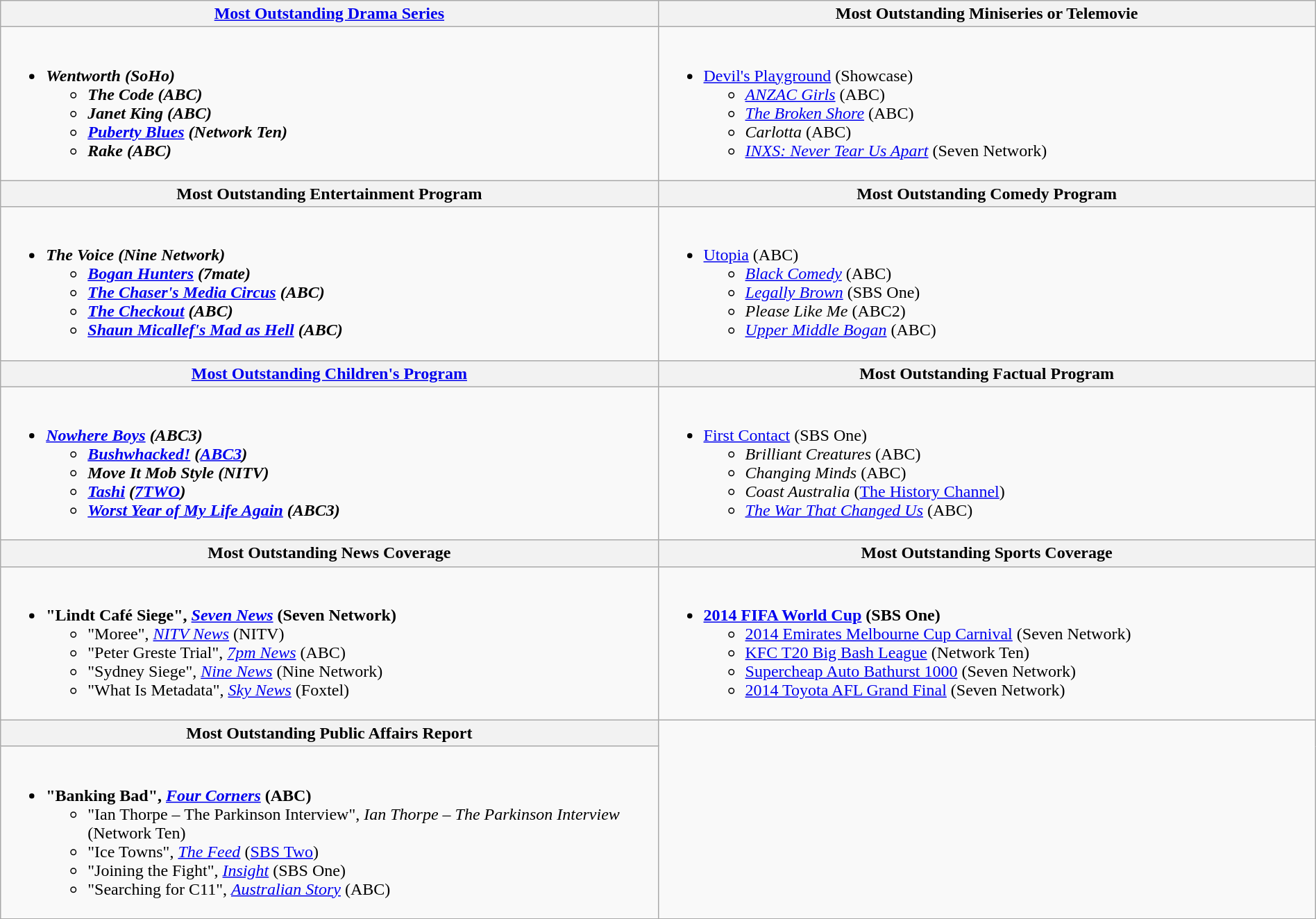<table class=wikitable width="100%">
<tr>
<th width="50%"><a href='#'>Most Outstanding Drama Series</a></th>
<th width="50%">Most Outstanding Miniseries or Telemovie</th>
</tr>
<tr>
<td valign="top"><br><ul><li><strong><em>Wentworth<em> (SoHo)<strong><ul><li></em>The Code<em> (ABC)</li><li></em>Janet King<em> (ABC)</li><li></em><a href='#'>Puberty Blues</a><em> (Network Ten)</li><li></em>Rake<em> (ABC)</li></ul></li></ul></td>
<td valign="top"><br><ul><li></em></strong><a href='#'>Devil's Playground</a></em> (Showcase)</strong><ul><li><em><a href='#'>ANZAC Girls</a></em> (ABC)</li><li><em><a href='#'>The Broken Shore</a></em> (ABC)</li><li><em>Carlotta</em> (ABC)</li><li><em><a href='#'>INXS: Never Tear Us Apart</a></em> (Seven Network)</li></ul></li></ul></td>
</tr>
<tr>
<th width="50%">Most Outstanding Entertainment Program</th>
<th width="50%">Most Outstanding Comedy Program</th>
</tr>
<tr>
<td valign="top"><br><ul><li><strong><em>The Voice<em> (Nine Network)<strong><ul><li></em><a href='#'>Bogan Hunters</a><em> (7mate)</li><li></em><a href='#'>The Chaser's Media Circus</a><em> (ABC)</li><li></em><a href='#'>The Checkout</a><em> (ABC)</li><li></em><a href='#'>Shaun Micallef's Mad as Hell</a><em> (ABC)</li></ul></li></ul></td>
<td valign="top"><br><ul><li></em></strong><a href='#'>Utopia</a></em> (ABC)</strong><ul><li><em><a href='#'>Black Comedy</a></em> (ABC)</li><li><em><a href='#'>Legally Brown</a></em> (SBS One)</li><li><em>Please Like Me</em> (ABC2)</li><li><em><a href='#'>Upper Middle Bogan</a></em> (ABC)</li></ul></li></ul></td>
</tr>
<tr>
<th width="50%"><a href='#'>Most Outstanding Children's Program</a></th>
<th width="50%">Most Outstanding Factual Program</th>
</tr>
<tr>
<td valign="top"><br><ul><li><strong><em><a href='#'>Nowhere Boys</a><em> (ABC3)<strong><ul><li></em><a href='#'>Bushwhacked!</a><em> (<a href='#'>ABC3</a>)</li><li></em>Move It Mob Style<em> (NITV)</li><li></em><a href='#'>Tashi</a><em> (<a href='#'>7TWO</a>)</li><li></em><a href='#'>Worst Year of My Life Again</a><em> (ABC3)</li></ul></li></ul></td>
<td valign="top"><br><ul><li></em></strong><a href='#'>First Contact</a></em> (SBS One)</strong><ul><li><em>Brilliant Creatures</em> (ABC)</li><li><em>Changing Minds</em> (ABC)</li><li><em>Coast Australia</em> (<a href='#'>The History Channel</a>)</li><li><em><a href='#'>The War That Changed Us</a></em> (ABC)</li></ul></li></ul></td>
</tr>
<tr>
<th width="50%">Most Outstanding News Coverage</th>
<th width="50%">Most Outstanding Sports Coverage</th>
</tr>
<tr>
<td valign="top"><br><ul><li><strong>"Lindt Café Siege", <em><a href='#'>Seven News</a></em> (Seven Network)</strong><ul><li>"Moree", <em><a href='#'>NITV News</a></em> (NITV)</li><li>"Peter Greste Trial", <em><a href='#'>7pm News</a></em> (ABC)</li><li>"Sydney Siege", <em><a href='#'>Nine News</a></em> (Nine Network)</li><li>"What Is Metadata", <em><a href='#'>Sky News</a></em> (Foxtel)</li></ul></li></ul></td>
<td valign="top"><br><ul><li><strong><a href='#'>2014 FIFA World Cup</a> (SBS One)</strong><ul><li><a href='#'>2014 Emirates Melbourne Cup Carnival</a> (Seven Network)</li><li><a href='#'>KFC T20 Big Bash League</a> (Network Ten)</li><li><a href='#'>Supercheap Auto Bathurst 1000</a> (Seven Network)</li><li><a href='#'>2014 Toyota AFL Grand Final</a> (Seven Network)</li></ul></li></ul></td>
</tr>
<tr>
<th width="50%">Most Outstanding Public Affairs Report</th>
</tr>
<tr>
<td valign="top"><br><ul><li><strong>"Banking Bad", <em><a href='#'>Four Corners</a></em> (ABC)</strong><ul><li>"Ian Thorpe – The Parkinson Interview", <em>Ian Thorpe – The Parkinson Interview</em> (Network Ten)</li><li>"Ice Towns", <em><a href='#'>The Feed</a></em> (<a href='#'>SBS Two</a>)</li><li>"Joining the Fight", <em><a href='#'>Insight</a></em> (SBS One)</li><li>"Searching for C11", <em><a href='#'>Australian Story</a></em> (ABC)</li></ul></li></ul></td>
</tr>
<tr>
</tr>
</table>
